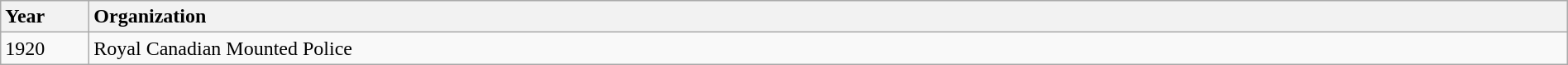<table class="wikitable" style="width:100%">
<tr>
<th style="width:4em;text-align:left">Year</th>
<th style="text-align:left">Organization</th>
</tr>
<tr>
<td>1920</td>
<td>Royal Canadian Mounted Police</td>
</tr>
</table>
